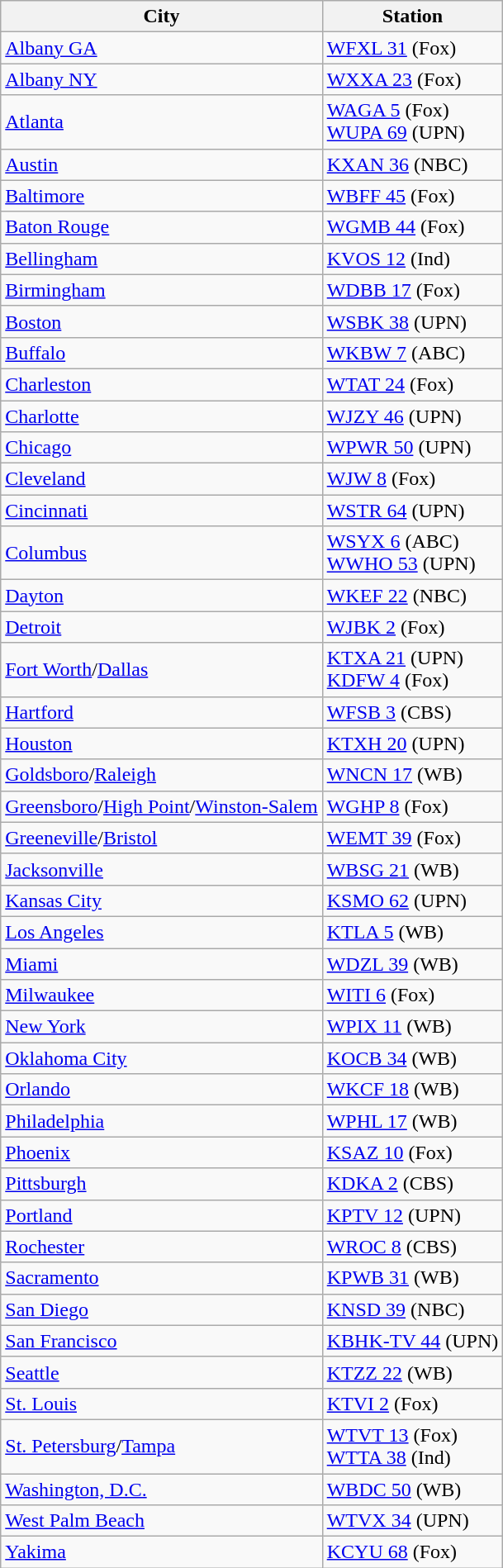<table class="wikitable sortable">
<tr>
<th>City</th>
<th>Station</th>
</tr>
<tr>
<td><a href='#'>Albany GA</a></td>
<td><a href='#'>WFXL 31</a> (Fox)</td>
</tr>
<tr>
<td><a href='#'>Albany NY</a></td>
<td><a href='#'>WXXA 23</a> (Fox)</td>
</tr>
<tr>
<td><a href='#'>Atlanta</a></td>
<td><a href='#'>WAGA 5</a> (Fox)<br><a href='#'>WUPA 69</a> (UPN)</td>
</tr>
<tr>
<td><a href='#'>Austin</a></td>
<td><a href='#'>KXAN 36</a> (NBC)</td>
</tr>
<tr>
<td><a href='#'>Baltimore</a></td>
<td><a href='#'>WBFF 45</a> (Fox)</td>
</tr>
<tr>
<td><a href='#'>Baton Rouge</a></td>
<td><a href='#'>WGMB 44</a> (Fox)</td>
</tr>
<tr>
<td><a href='#'>Bellingham</a></td>
<td><a href='#'>KVOS 12</a> (Ind)</td>
</tr>
<tr>
<td><a href='#'>Birmingham</a></td>
<td><a href='#'>WDBB 17</a> (Fox)</td>
</tr>
<tr>
<td><a href='#'>Boston</a></td>
<td><a href='#'>WSBK 38</a> (UPN)</td>
</tr>
<tr>
<td><a href='#'>Buffalo</a></td>
<td><a href='#'>WKBW 7</a> (ABC)</td>
</tr>
<tr>
<td><a href='#'>Charleston</a></td>
<td><a href='#'>WTAT 24</a> (Fox)</td>
</tr>
<tr>
<td><a href='#'>Charlotte</a></td>
<td><a href='#'>WJZY 46</a> (UPN)</td>
</tr>
<tr>
<td><a href='#'>Chicago</a></td>
<td><a href='#'>WPWR 50</a> (UPN)</td>
</tr>
<tr>
<td><a href='#'>Cleveland</a></td>
<td><a href='#'>WJW 8</a> (Fox)</td>
</tr>
<tr>
<td><a href='#'>Cincinnati</a></td>
<td><a href='#'>WSTR 64</a> (UPN)</td>
</tr>
<tr>
<td><a href='#'>Columbus</a></td>
<td><a href='#'>WSYX 6</a> (ABC)<br><a href='#'>WWHO 53</a> (UPN)</td>
</tr>
<tr>
<td><a href='#'>Dayton</a></td>
<td><a href='#'>WKEF 22</a> (NBC)</td>
</tr>
<tr>
<td><a href='#'>Detroit</a></td>
<td><a href='#'>WJBK 2</a> (Fox)</td>
</tr>
<tr>
<td><a href='#'>Fort Worth</a>/<a href='#'>Dallas</a></td>
<td><a href='#'>KTXA 21</a> (UPN)<br><a href='#'>KDFW 4</a> (Fox)</td>
</tr>
<tr>
<td><a href='#'>Hartford</a></td>
<td><a href='#'>WFSB 3</a> (CBS)</td>
</tr>
<tr>
<td><a href='#'>Houston</a></td>
<td><a href='#'>KTXH 20</a> (UPN)</td>
</tr>
<tr>
<td><a href='#'>Goldsboro</a>/<a href='#'>Raleigh</a></td>
<td><a href='#'>WNCN 17</a> (WB)</td>
</tr>
<tr>
<td><a href='#'>Greensboro</a>/<a href='#'>High Point</a>/<a href='#'>Winston-Salem</a></td>
<td><a href='#'>WGHP 8</a> (Fox)</td>
</tr>
<tr>
<td><a href='#'>Greeneville</a>/<a href='#'>Bristol</a></td>
<td><a href='#'>WEMT 39</a> (Fox)</td>
</tr>
<tr>
<td><a href='#'>Jacksonville</a></td>
<td><a href='#'>WBSG 21</a> (WB)</td>
</tr>
<tr>
<td><a href='#'>Kansas City</a></td>
<td><a href='#'>KSMO 62</a> (UPN)</td>
</tr>
<tr>
<td><a href='#'>Los Angeles</a></td>
<td><a href='#'>KTLA 5</a> (WB)</td>
</tr>
<tr>
<td><a href='#'>Miami</a></td>
<td><a href='#'>WDZL 39</a> (WB)</td>
</tr>
<tr>
<td><a href='#'>Milwaukee</a></td>
<td><a href='#'>WITI 6</a> (Fox)</td>
</tr>
<tr>
<td><a href='#'>New York</a></td>
<td><a href='#'>WPIX 11</a> (WB)</td>
</tr>
<tr>
<td><a href='#'>Oklahoma City</a></td>
<td><a href='#'>KOCB 34</a> (WB)</td>
</tr>
<tr>
<td><a href='#'>Orlando</a></td>
<td><a href='#'>WKCF 18</a> (WB)</td>
</tr>
<tr>
<td><a href='#'>Philadelphia</a></td>
<td><a href='#'>WPHL 17</a> (WB)</td>
</tr>
<tr>
<td><a href='#'>Phoenix</a></td>
<td><a href='#'>KSAZ 10</a> (Fox)</td>
</tr>
<tr>
<td><a href='#'>Pittsburgh</a></td>
<td><a href='#'>KDKA 2</a> (CBS)</td>
</tr>
<tr>
<td><a href='#'>Portland</a></td>
<td><a href='#'>KPTV 12</a> (UPN)</td>
</tr>
<tr>
<td><a href='#'>Rochester</a></td>
<td><a href='#'>WROC 8</a> (CBS)</td>
</tr>
<tr>
<td><a href='#'>Sacramento</a></td>
<td><a href='#'>KPWB 31</a> (WB)</td>
</tr>
<tr>
<td><a href='#'>San Diego</a></td>
<td><a href='#'>KNSD 39</a> (NBC)</td>
</tr>
<tr>
<td><a href='#'>San Francisco</a></td>
<td><a href='#'>KBHK-TV 44</a> (UPN)</td>
</tr>
<tr>
<td><a href='#'>Seattle</a></td>
<td><a href='#'>KTZZ 22</a> (WB)</td>
</tr>
<tr>
<td><a href='#'>St. Louis</a></td>
<td><a href='#'>KTVI 2</a> (Fox)</td>
</tr>
<tr>
<td><a href='#'>St. Petersburg</a>/<a href='#'>Tampa</a></td>
<td><a href='#'>WTVT 13</a> (Fox)<br><a href='#'>WTTA 38</a> (Ind)</td>
</tr>
<tr>
<td><a href='#'>Washington, D.C.</a></td>
<td><a href='#'>WBDC 50</a> (WB)</td>
</tr>
<tr>
<td><a href='#'>West Palm Beach</a></td>
<td><a href='#'>WTVX 34</a> (UPN)</td>
</tr>
<tr>
<td><a href='#'>Yakima</a></td>
<td><a href='#'>KCYU 68</a> (Fox)</td>
</tr>
</table>
